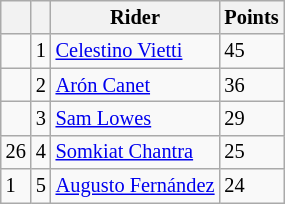<table class="wikitable" style="font-size: 85%;">
<tr>
<th></th>
<th></th>
<th>Rider</th>
<th>Points</th>
</tr>
<tr>
<td></td>
<td align=center>1</td>
<td> <a href='#'>Celestino Vietti</a></td>
<td align=left>45</td>
</tr>
<tr>
<td></td>
<td align=center>2</td>
<td> <a href='#'>Arón Canet</a></td>
<td align=left>36</td>
</tr>
<tr>
<td></td>
<td align=center>3</td>
<td> <a href='#'>Sam Lowes</a></td>
<td align=left>29</td>
</tr>
<tr>
<td> 26</td>
<td align=center>4</td>
<td> <a href='#'>Somkiat Chantra</a></td>
<td align=left>25</td>
</tr>
<tr>
<td> 1</td>
<td align=center>5</td>
<td> <a href='#'>Augusto Fernández</a></td>
<td align=left>24</td>
</tr>
</table>
